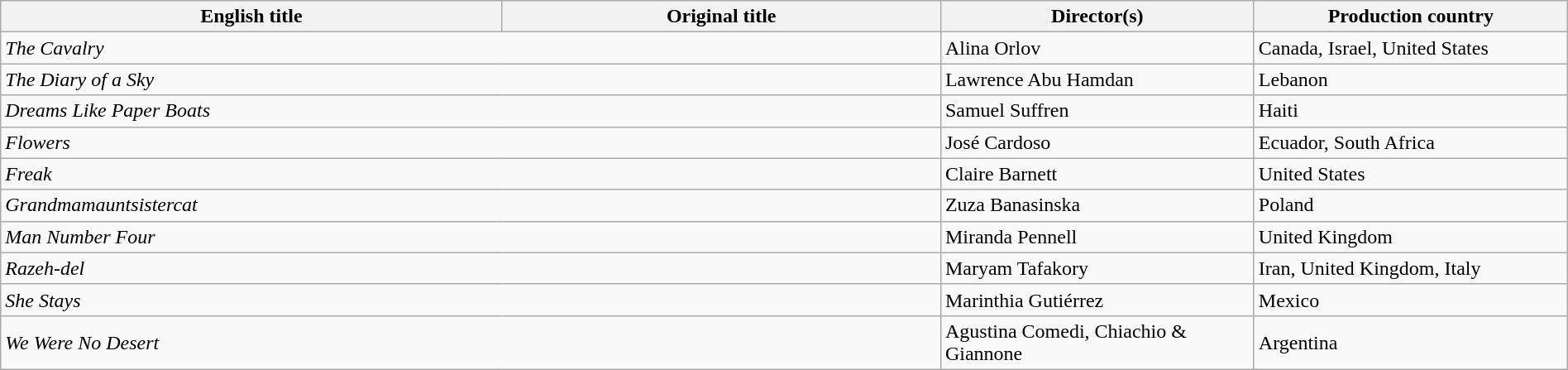<table class="sortable wikitable" width="100%" cellpadding="5">
<tr>
<th scope="col" width="32%">English title</th>
<th scope="col" width="28%">Original title</th>
<th scope="col" width="20%">Director(s)</th>
<th scope="col" width="20%">Production country</th>
</tr>
<tr>
<td colspan=2><em>The Cavalry</em></td>
<td>Alina Orlov</td>
<td>Canada, Israel, United States</td>
</tr>
<tr>
<td colspan=2><em>The Diary of a Sky</em></td>
<td>Lawrence Abu Hamdan</td>
<td>Lebanon</td>
</tr>
<tr>
<td colspan=2><em>Dreams Like Paper Boats</em></td>
<td>Samuel Suffren</td>
<td>Haiti</td>
</tr>
<tr>
<td colspan=2><em>Flowers</em></td>
<td>José Cardoso</td>
<td>Ecuador, South Africa</td>
</tr>
<tr>
<td colspan=2><em>Freak</em></td>
<td>Claire Barnett</td>
<td>United States</td>
</tr>
<tr>
<td colspan=2><em>Grandmamauntsistercat</em></td>
<td>Zuza Banasinska</td>
<td>Poland</td>
</tr>
<tr>
<td colspan=2><em>Man Number Four</em></td>
<td>Miranda Pennell</td>
<td>United Kingdom</td>
</tr>
<tr>
<td colspan=2><em>Razeh-del</em></td>
<td>Maryam Tafakory</td>
<td>Iran, United Kingdom, Italy</td>
</tr>
<tr>
<td colspan=2><em>She Stays</em></td>
<td>Marinthia Gutiérrez</td>
<td>Mexico</td>
</tr>
<tr>
<td colspan=2><em>We Were No Desert</em></td>
<td>Agustina Comedi, Chiachio & Giannone</td>
<td>Argentina</td>
</tr>
</table>
